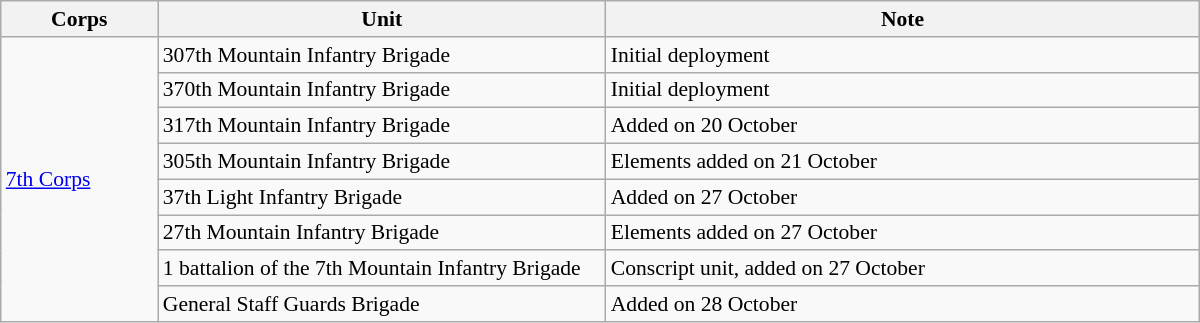<table class="plainrowheaders wikitable collapsible collapsed" style="cellspacing=2px; text-align:left; font-size:90%;" width=800px>
<tr style="font-size:100%; text-align:right;">
<th style="width:100px;" scope="col">Corps</th>
<th style="width:300px;" scope="col">Unit</th>
<th style="width:400px;" scope="col">Note</th>
</tr>
<tr>
<td rowspan=8><a href='#'>7th Corps</a></td>
<td>307th Mountain Infantry Brigade</td>
<td>Initial deployment</td>
</tr>
<tr>
<td>370th Mountain Infantry Brigade</td>
<td>Initial deployment</td>
</tr>
<tr>
<td>317th Mountain Infantry Brigade</td>
<td>Added on 20 October</td>
</tr>
<tr>
<td>305th Mountain Infantry Brigade</td>
<td>Elements added on 21 October</td>
</tr>
<tr>
<td>37th Light Infantry Brigade</td>
<td>Added on 27 October</td>
</tr>
<tr>
<td>27th Mountain Infantry Brigade</td>
<td>Elements added on 27 October</td>
</tr>
<tr>
<td>1 battalion of the 7th Mountain Infantry Brigade</td>
<td>Conscript unit, added on 27 October</td>
</tr>
<tr>
<td>General Staff Guards Brigade</td>
<td>Added on 28 October</td>
</tr>
</table>
